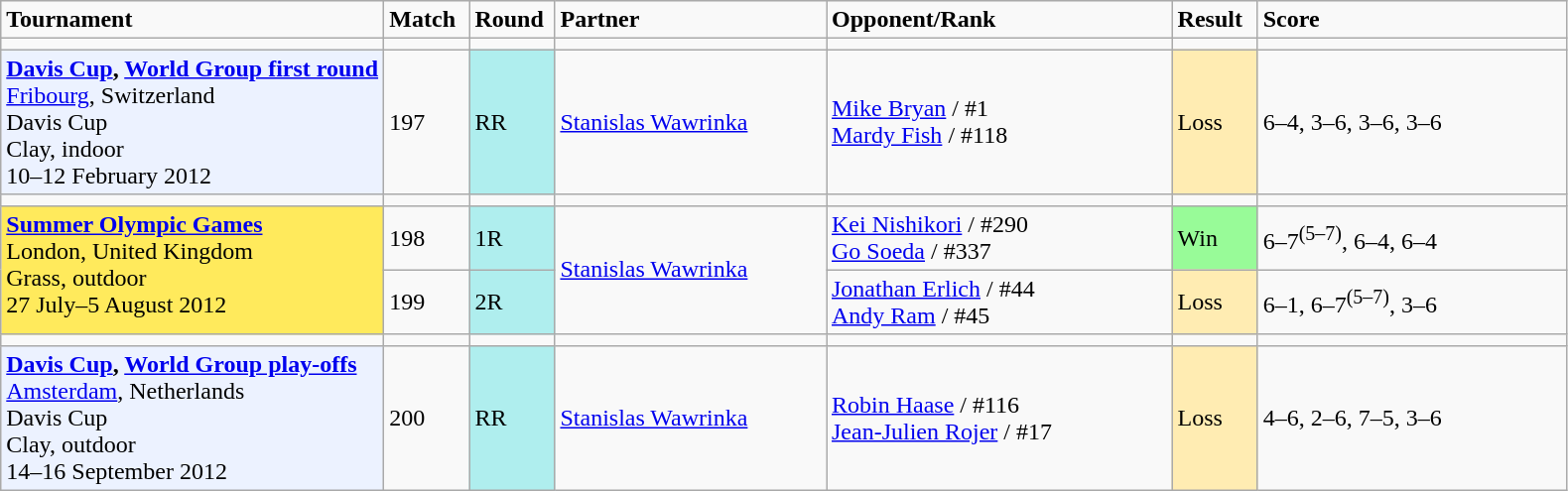<table class="wikitable">
<tr style="font-weight:bold">
<td style="width:250px;">Tournament</td>
<td style="width:50px;">Match</td>
<td style="width:50px;">Round</td>
<td style="width:175px;">Partner</td>
<td style="width:225px;">Opponent/Rank</td>
<td style="width:50px;">Result</td>
<td style="width:200px;">Score</td>
</tr>
<tr>
<td></td>
<td></td>
<td></td>
<td></td>
<td></td>
<td></td>
<td></td>
</tr>
<tr>
<td rowspan="1" style="background:#ECF2FF; text-align:left; vertical-align:top;"><strong><a href='#'>Davis Cup</a>, <a href='#'>World Group first round</a></strong> <br> <a href='#'>Fribourg</a>, Switzerland<br> Davis Cup <br> Clay, indoor <br> 10–12 February 2012</td>
<td>197</td>
<td style="background:#afeeee;">RR</td>
<td> <a href='#'>Stanislas Wawrinka</a></td>
<td> <a href='#'>Mike Bryan</a> / #1 <br>  <a href='#'>Mardy Fish</a> / #118</td>
<td style="background:#FFECB2;">Loss</td>
<td>6–4, 3–6, 3–6, 3–6</td>
</tr>
<tr>
<td></td>
<td></td>
<td></td>
<td></td>
<td></td>
<td></td>
<td></td>
</tr>
<tr>
<td rowspan="2" style="background:#FFEA5C; text-align:left; vertical-align:top;"><strong><a href='#'>Summer Olympic Games</a></strong><br> London, United Kingdom<br>Grass, outdoor<br>27 July–5 August 2012</td>
<td>198</td>
<td style="background:#afeeee;">1R</td>
<td rowspan=2> <a href='#'>Stanislas Wawrinka</a></td>
<td> <a href='#'>Kei Nishikori</a> / #290 <br>  <a href='#'>Go Soeda</a> / #337</td>
<td style="background:#98FB98;">Win</td>
<td>6–7<sup>(5–7)</sup>, 6–4, 6–4</td>
</tr>
<tr>
<td>199</td>
<td style="background:#afeeee;">2R</td>
<td> <a href='#'>Jonathan Erlich</a> / #44 <br>  <a href='#'>Andy Ram</a> / #45</td>
<td style="background:#FFECB2;">Loss</td>
<td>6–1, 6–7<sup>(5–7)</sup>, 3–6</td>
</tr>
<tr>
<td></td>
<td></td>
<td></td>
<td></td>
<td></td>
<td></td>
<td></td>
</tr>
<tr>
<td rowspan="1" style="background:#ECF2FF; text-align:left; vertical-align:top;"><strong><a href='#'>Davis Cup</a>, <a href='#'>World Group play-offs</a></strong> <br> <a href='#'>Amsterdam</a>, Netherlands<br> Davis Cup <br> Clay, outdoor <br> 14–16 September 2012</td>
<td>200</td>
<td style="background:#afeeee;">RR</td>
<td> <a href='#'>Stanislas Wawrinka</a></td>
<td> <a href='#'>Robin Haase</a> / #116 <br>  <a href='#'>Jean-Julien Rojer</a> / #17</td>
<td style="background:#FFECB2;">Loss</td>
<td>4–6, 2–6, 7–5, 3–6</td>
</tr>
</table>
